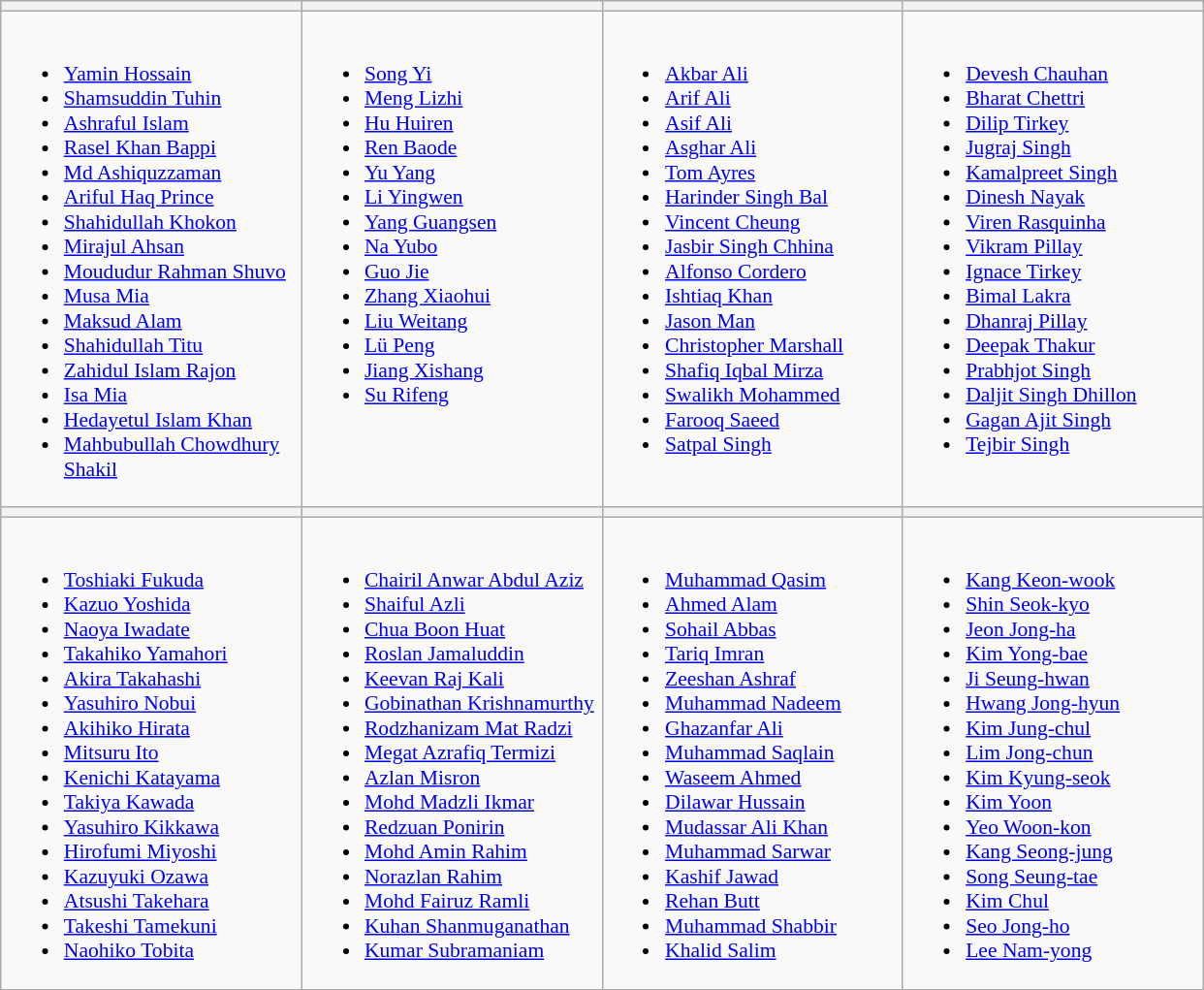<table class="wikitable" style="font-size:90%">
<tr>
<th width=200></th>
<th width=200></th>
<th width=200></th>
<th width=200></th>
</tr>
<tr>
<td valign=top><br><ul><li><a href='#'>Yamin Hossain</a></li><li><a href='#'>Shamsuddin Tuhin</a></li><li><a href='#'>Ashraful Islam</a></li><li><a href='#'>Rasel Khan Bappi</a></li><li><a href='#'>Md Ashiquzzaman</a></li><li><a href='#'>Ariful Haq Prince</a></li><li><a href='#'>Shahidullah Khokon</a></li><li><a href='#'>Mirajul Ahsan</a></li><li><a href='#'>Moududur Rahman Shuvo</a></li><li><a href='#'>Musa Mia</a></li><li><a href='#'>Maksud Alam</a></li><li><a href='#'>Shahidullah Titu</a></li><li><a href='#'>Zahidul Islam Rajon</a></li><li><a href='#'>Isa Mia</a></li><li><a href='#'>Hedayetul Islam Khan</a></li><li><a href='#'>Mahbubullah Chowdhury Shakil</a></li></ul></td>
<td valign=top><br><ul><li><a href='#'>Song Yi</a></li><li><a href='#'>Meng Lizhi</a></li><li><a href='#'>Hu Huiren</a></li><li><a href='#'>Ren Baode</a></li><li><a href='#'>Yu Yang</a></li><li><a href='#'>Li Yingwen</a></li><li><a href='#'>Yang Guangsen</a></li><li><a href='#'>Na Yubo</a></li><li><a href='#'>Guo Jie</a></li><li><a href='#'>Zhang Xiaohui</a></li><li><a href='#'>Liu Weitang</a></li><li><a href='#'>Lü Peng</a></li><li><a href='#'>Jiang Xishang</a></li><li><a href='#'>Su Rifeng</a></li></ul></td>
<td valign=top><br><ul><li><a href='#'>Akbar Ali</a></li><li><a href='#'>Arif Ali</a></li><li><a href='#'>Asif Ali</a></li><li><a href='#'>Asghar Ali</a></li><li><a href='#'>Tom Ayres</a></li><li><a href='#'>Harinder Singh Bal</a></li><li><a href='#'>Vincent Cheung</a></li><li><a href='#'>Jasbir Singh Chhina</a></li><li><a href='#'>Alfonso Cordero</a></li><li><a href='#'>Ishtiaq Khan</a></li><li><a href='#'>Jason Man</a></li><li><a href='#'>Christopher Marshall</a></li><li><a href='#'>Shafiq Iqbal Mirza</a></li><li><a href='#'>Swalikh Mohammed</a></li><li><a href='#'>Farooq Saeed</a></li><li><a href='#'>Satpal Singh</a></li></ul></td>
<td valign=top><br><ul><li><a href='#'>Devesh Chauhan</a></li><li><a href='#'>Bharat Chettri</a></li><li><a href='#'>Dilip Tirkey</a></li><li><a href='#'>Jugraj Singh</a></li><li><a href='#'>Kamalpreet Singh</a></li><li><a href='#'>Dinesh Nayak</a></li><li><a href='#'>Viren Rasquinha</a></li><li><a href='#'>Vikram Pillay</a></li><li><a href='#'>Ignace Tirkey</a></li><li><a href='#'>Bimal Lakra</a></li><li><a href='#'>Dhanraj Pillay</a></li><li><a href='#'>Deepak Thakur</a></li><li><a href='#'>Prabhjot Singh</a></li><li><a href='#'>Daljit Singh Dhillon</a></li><li><a href='#'>Gagan Ajit Singh</a></li><li><a href='#'>Tejbir Singh</a></li></ul></td>
</tr>
<tr>
<th></th>
<th></th>
<th></th>
<th></th>
</tr>
<tr>
<td valign=top><br><ul><li><a href='#'>Toshiaki Fukuda</a></li><li><a href='#'>Kazuo Yoshida</a></li><li><a href='#'>Naoya Iwadate</a></li><li><a href='#'>Takahiko Yamahori</a></li><li><a href='#'>Akira Takahashi</a></li><li><a href='#'>Yasuhiro Nobui</a></li><li><a href='#'>Akihiko Hirata</a></li><li><a href='#'>Mitsuru Ito</a></li><li><a href='#'>Kenichi Katayama</a></li><li><a href='#'>Takiya Kawada</a></li><li><a href='#'>Yasuhiro Kikkawa</a></li><li><a href='#'>Hirofumi Miyoshi</a></li><li><a href='#'>Kazuyuki Ozawa</a></li><li><a href='#'>Atsushi Takehara</a></li><li><a href='#'>Takeshi Tamekuni</a></li><li><a href='#'>Naohiko Tobita</a></li></ul></td>
<td valign=top><br><ul><li><a href='#'>Chairil Anwar Abdul Aziz</a></li><li><a href='#'>Shaiful Azli</a></li><li><a href='#'>Chua Boon Huat</a></li><li><a href='#'>Roslan Jamaluddin</a></li><li><a href='#'>Keevan Raj Kali</a></li><li><a href='#'>Gobinathan Krishnamurthy</a></li><li><a href='#'>Rodzhanizam Mat Radzi</a></li><li><a href='#'>Megat Azrafiq Termizi</a></li><li><a href='#'>Azlan Misron</a></li><li><a href='#'>Mohd Madzli Ikmar</a></li><li><a href='#'>Redzuan Ponirin</a></li><li><a href='#'>Mohd Amin Rahim</a></li><li><a href='#'>Norazlan Rahim</a></li><li><a href='#'>Mohd Fairuz Ramli</a></li><li><a href='#'>Kuhan Shanmuganathan</a></li><li><a href='#'>Kumar Subramaniam</a></li></ul></td>
<td valign=top><br><ul><li><a href='#'>Muhammad Qasim</a></li><li><a href='#'>Ahmed Alam</a></li><li><a href='#'>Sohail Abbas</a></li><li><a href='#'>Tariq Imran</a></li><li><a href='#'>Zeeshan Ashraf</a></li><li><a href='#'>Muhammad Nadeem</a></li><li><a href='#'>Ghazanfar Ali</a></li><li><a href='#'>Muhammad Saqlain</a></li><li><a href='#'>Waseem Ahmed</a></li><li><a href='#'>Dilawar Hussain</a></li><li><a href='#'>Mudassar Ali Khan</a></li><li><a href='#'>Muhammad Sarwar</a></li><li><a href='#'>Kashif Jawad</a></li><li><a href='#'>Rehan Butt</a></li><li><a href='#'>Muhammad Shabbir</a></li><li><a href='#'>Khalid Salim</a></li></ul></td>
<td valign=top><br><ul><li><a href='#'>Kang Keon-wook</a></li><li><a href='#'>Shin Seok-kyo</a></li><li><a href='#'>Jeon Jong-ha</a></li><li><a href='#'>Kim Yong-bae</a></li><li><a href='#'>Ji Seung-hwan</a></li><li><a href='#'>Hwang Jong-hyun</a></li><li><a href='#'>Kim Jung-chul</a></li><li><a href='#'>Lim Jong-chun</a></li><li><a href='#'>Kim Kyung-seok</a></li><li><a href='#'>Kim Yoon</a></li><li><a href='#'>Yeo Woon-kon</a></li><li><a href='#'>Kang Seong-jung</a></li><li><a href='#'>Song Seung-tae</a></li><li><a href='#'>Kim Chul</a></li><li><a href='#'>Seo Jong-ho</a></li><li><a href='#'>Lee Nam-yong</a></li></ul></td>
</tr>
</table>
